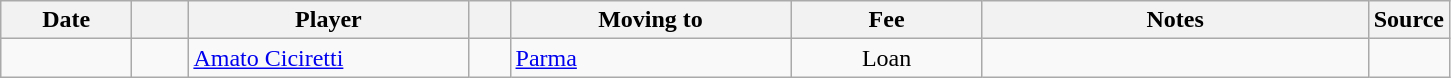<table class="wikitable sortable">
<tr>
<th style="width:80px;">Date</th>
<th style="width:30px;"></th>
<th style="width:180px;">Player</th>
<th style="width:20px;"></th>
<th style="width:180px;">Moving to</th>
<th style="width:120px;" class="unsortable">Fee</th>
<th style="width:250px;" class="unsortable">Notes</th>
<th style="width:20px;">Source</th>
</tr>
<tr>
<td></td>
<td align=center></td>
<td> <a href='#'>Amato Ciciretti</a></td>
<td align=center></td>
<td> <a href='#'>Parma</a></td>
<td align=center>Loan</td>
<td align=center></td>
<td></td>
</tr>
</table>
